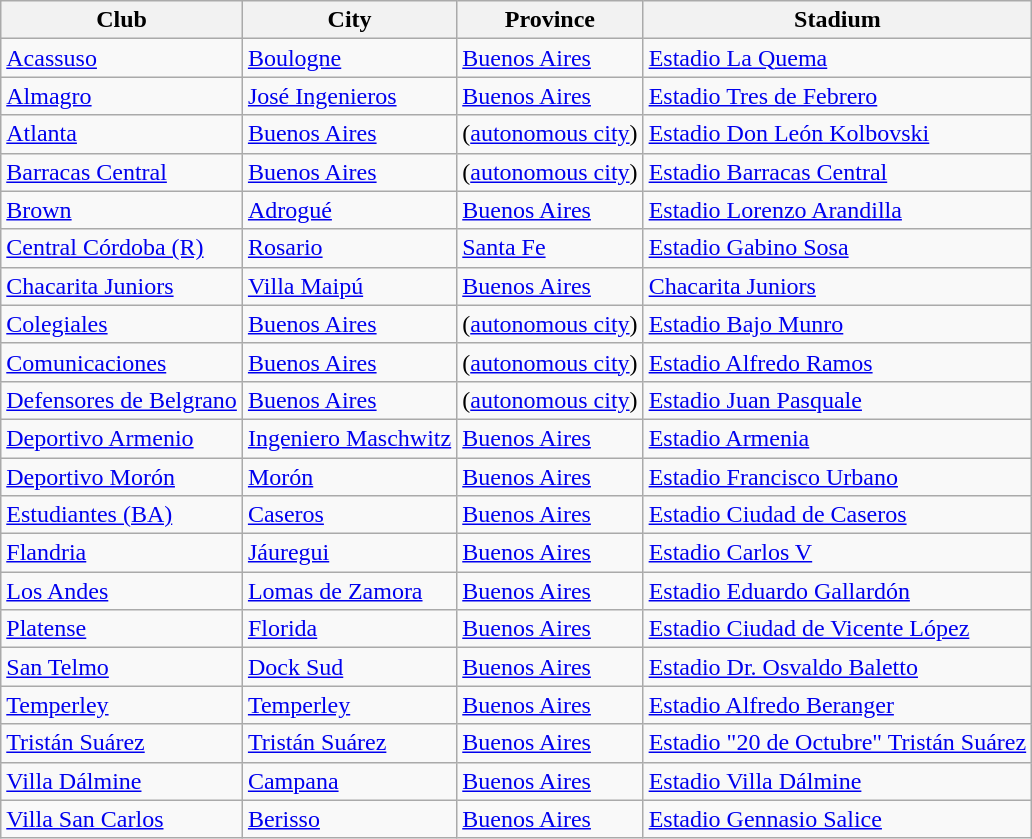<table class="wikitable sortable">
<tr>
<th>Club</th>
<th>City</th>
<th>Province</th>
<th>Stadium</th>
</tr>
<tr>
<td><a href='#'>Acassuso</a></td>
<td><a href='#'>Boulogne</a></td>
<td><a href='#'>Buenos Aires</a></td>
<td><a href='#'>Estadio La Quema</a></td>
</tr>
<tr>
<td><a href='#'>Almagro</a></td>
<td><a href='#'>José Ingenieros</a></td>
<td><a href='#'>Buenos Aires</a></td>
<td><a href='#'>Estadio Tres de Febrero</a></td>
</tr>
<tr>
<td><a href='#'>Atlanta</a></td>
<td><a href='#'>Buenos Aires</a></td>
<td>(<a href='#'>autonomous city</a>)</td>
<td><a href='#'>Estadio Don León Kolbovski</a></td>
</tr>
<tr>
<td><a href='#'>Barracas Central</a></td>
<td><a href='#'>Buenos Aires</a></td>
<td>(<a href='#'>autonomous city</a>)</td>
<td><a href='#'>Estadio Barracas Central</a></td>
</tr>
<tr>
<td><a href='#'>Brown</a></td>
<td><a href='#'>Adrogué</a></td>
<td><a href='#'>Buenos Aires</a></td>
<td><a href='#'>Estadio Lorenzo Arandilla</a></td>
</tr>
<tr>
<td><a href='#'>Central Córdoba (R)</a></td>
<td><a href='#'>Rosario</a></td>
<td><a href='#'>Santa Fe</a></td>
<td><a href='#'>Estadio Gabino Sosa</a></td>
</tr>
<tr>
<td><a href='#'>Chacarita Juniors</a></td>
<td><a href='#'>Villa Maipú</a></td>
<td><a href='#'>Buenos Aires</a></td>
<td><a href='#'>Chacarita Juniors</a></td>
</tr>
<tr>
<td><a href='#'>Colegiales</a></td>
<td><a href='#'>Buenos Aires</a></td>
<td>(<a href='#'>autonomous city</a>)</td>
<td><a href='#'>Estadio Bajo Munro</a></td>
</tr>
<tr>
<td><a href='#'>Comunicaciones</a></td>
<td><a href='#'>Buenos Aires</a></td>
<td>(<a href='#'>autonomous city</a>)</td>
<td><a href='#'>Estadio Alfredo Ramos</a></td>
</tr>
<tr>
<td><a href='#'>Defensores de Belgrano</a></td>
<td><a href='#'>Buenos Aires</a></td>
<td>(<a href='#'>autonomous city</a>)</td>
<td><a href='#'>Estadio Juan Pasquale</a></td>
</tr>
<tr>
<td><a href='#'>Deportivo Armenio</a></td>
<td><a href='#'>Ingeniero Maschwitz</a></td>
<td><a href='#'>Buenos Aires</a></td>
<td><a href='#'>Estadio Armenia</a></td>
</tr>
<tr>
<td><a href='#'>Deportivo Morón</a></td>
<td><a href='#'>Morón</a></td>
<td><a href='#'>Buenos Aires</a></td>
<td><a href='#'>Estadio Francisco Urbano</a></td>
</tr>
<tr>
<td><a href='#'>Estudiantes (BA)</a></td>
<td><a href='#'>Caseros</a></td>
<td><a href='#'>Buenos Aires</a></td>
<td><a href='#'>Estadio Ciudad de Caseros</a></td>
</tr>
<tr>
<td><a href='#'>Flandria</a></td>
<td><a href='#'>Jáuregui</a></td>
<td><a href='#'>Buenos Aires</a></td>
<td><a href='#'>Estadio Carlos V</a></td>
</tr>
<tr>
<td><a href='#'>Los Andes</a></td>
<td><a href='#'>Lomas de Zamora</a></td>
<td><a href='#'>Buenos Aires</a></td>
<td><a href='#'>Estadio Eduardo Gallardón</a></td>
</tr>
<tr>
<td><a href='#'>Platense</a></td>
<td><a href='#'>Florida</a></td>
<td><a href='#'>Buenos Aires</a></td>
<td><a href='#'>Estadio Ciudad de Vicente López</a></td>
</tr>
<tr>
<td><a href='#'>San Telmo</a></td>
<td><a href='#'>Dock Sud</a></td>
<td><a href='#'>Buenos Aires</a></td>
<td><a href='#'>Estadio Dr. Osvaldo Baletto</a></td>
</tr>
<tr>
<td><a href='#'>Temperley</a></td>
<td><a href='#'>Temperley</a></td>
<td><a href='#'>Buenos Aires</a></td>
<td><a href='#'>Estadio Alfredo Beranger</a></td>
</tr>
<tr>
<td><a href='#'>Tristán Suárez</a></td>
<td><a href='#'>Tristán Suárez</a></td>
<td><a href='#'>Buenos Aires</a></td>
<td><a href='#'>Estadio "20 de Octubre" Tristán Suárez</a></td>
</tr>
<tr>
<td><a href='#'>Villa Dálmine</a></td>
<td><a href='#'>Campana</a></td>
<td><a href='#'>Buenos Aires</a></td>
<td><a href='#'>Estadio Villa Dálmine</a></td>
</tr>
<tr>
<td><a href='#'>Villa San Carlos</a></td>
<td><a href='#'>Berisso</a></td>
<td><a href='#'>Buenos Aires</a></td>
<td><a href='#'>Estadio Gennasio Salice</a></td>
</tr>
</table>
